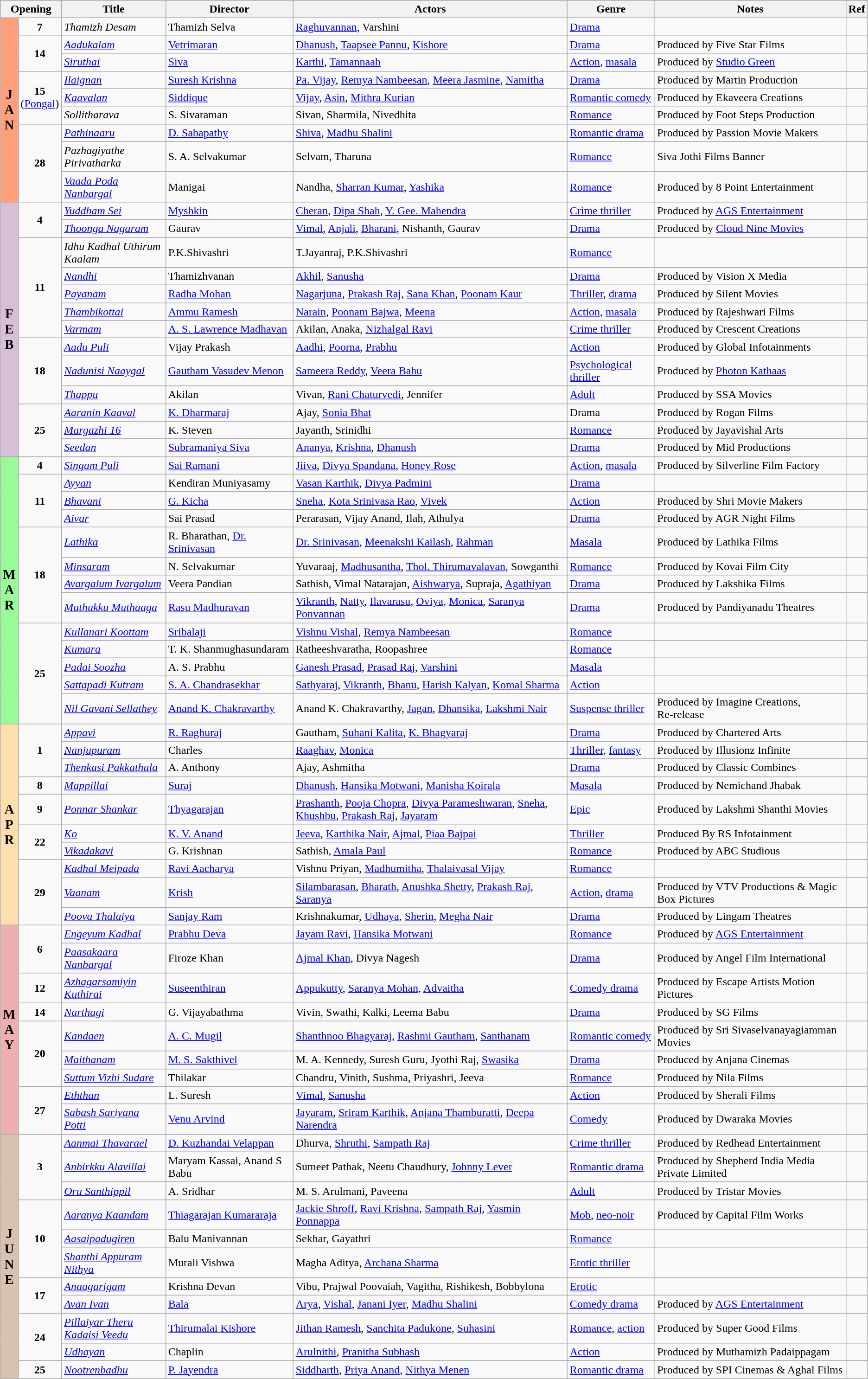<table class="wikitable">
<tr style="background:#b0e0e7; text-align:center;">
<th colspan="2"><strong>Opening</strong></th>
<th style="width:12%;"><strong>Title</strong></th>
<th><strong>Director</strong></th>
<th><strong>Actors</strong></th>
<th><strong>Genre</strong></th>
<th><strong>Notes</strong></th>
<th><strong>Ref</strong></th>
</tr>
<tr January!>
<td rowspan="9"   style="text-align:center; background:#ffa07a; textcolor:#000;"><big> <strong>J<br>A<br>N</strong></big></td>
<td style="text-align:center;"><strong>7</strong></td>
<td><em>Thamizh Desam</em></td>
<td>Thamizh Selva</td>
<td><a href='#'>Raghuvannan</a>, Varshini</td>
<td><a href='#'>Drama</a></td>
<td></td>
<td></td>
</tr>
<tr>
<td rowspan="2" style="text-align:center;"><strong>14</strong></td>
<td><em><a href='#'>Aadukalam</a></em></td>
<td><a href='#'>Vetrimaran</a></td>
<td><a href='#'>Dhanush</a>, <a href='#'>Taapsee Pannu</a>, <a href='#'>Kishore</a></td>
<td><a href='#'>Drama</a></td>
<td>Produced by Five Star Films</td>
<td></td>
</tr>
<tr>
<td><em><a href='#'>Siruthai</a></em></td>
<td><a href='#'>Siva</a></td>
<td><a href='#'>Karthi</a>, <a href='#'>Tamannaah</a></td>
<td><a href='#'>Action</a>, <a href='#'>masala</a></td>
<td>Produced by <a href='#'>Studio Green</a></td>
<td></td>
</tr>
<tr>
<td rowspan="3" style="text-align:center;"><strong>15</strong><br>(<a href='#'>Pongal</a>)</td>
<td><em><a href='#'>Ilaignan</a></em></td>
<td><a href='#'>Suresh Krishna</a></td>
<td><a href='#'>Pa. Vijay</a>, <a href='#'>Remya Nambeesan</a>, <a href='#'>Meera Jasmine</a>, <a href='#'>Namitha</a></td>
<td><a href='#'>Drama</a></td>
<td>Produced by Martin Production</td>
<td></td>
</tr>
<tr>
<td><em><a href='#'>Kaavalan</a></em></td>
<td><a href='#'>Siddique</a></td>
<td><a href='#'>Vijay</a>, <a href='#'>Asin</a>, <a href='#'>Mithra Kurian</a></td>
<td><a href='#'>Romantic comedy</a></td>
<td>Produced by Ekaveera Creations</td>
<td></td>
</tr>
<tr>
<td><em>Sollitharava</em></td>
<td>S. Sivaraman</td>
<td>Sivan, Sharmila, Nivedhita</td>
<td><a href='#'>Romance</a></td>
<td>Produced by Foot Steps Production</td>
<td></td>
</tr>
<tr>
<td rowspan="3" style="text-align:center;"><strong>28</strong></td>
<td><em><a href='#'>Pathinaaru</a></em></td>
<td><a href='#'>D. Sabapathy</a></td>
<td><a href='#'>Shiva</a>, <a href='#'>Madhu Shalini</a></td>
<td><a href='#'>Romantic drama</a></td>
<td>Produced by Passion Movie Makers</td>
<td></td>
</tr>
<tr>
<td><em>Pazhagiyathe Pirivatharka</em></td>
<td>S. A. Selvakumar</td>
<td>Selvam, Tharuna</td>
<td><a href='#'>Romance</a></td>
<td>Siva Jothi Films Banner</td>
<td></td>
</tr>
<tr>
<td><em><a href='#'>Vaada Poda Nanbargal</a></em></td>
<td>Manigai</td>
<td>Nandha, <a href='#'>Sharran Kumar</a>, <a href='#'>Yashika</a></td>
<td><a href='#'>Romance</a></td>
<td>Produced by 8 Point Entertainment</td>
<td></td>
</tr>
<tr>
<td rowspan="13"   style="text-align:center; background:thistle; textcolor:#000;"><big><strong>F<br>E<br>B</strong></big></td>
<td rowspan="2" style="text-align:center;"><strong>4</strong></td>
<td><em><a href='#'>Yuddham Sei</a></em></td>
<td><a href='#'>Myshkin</a></td>
<td><a href='#'>Cheran</a>, <a href='#'>Dipa Shah</a>, <a href='#'>Y. Gee. Mahendra</a></td>
<td><a href='#'>Crime thriller</a></td>
<td>Produced by <a href='#'>AGS Entertainment</a></td>
<td></td>
</tr>
<tr>
<td><em><a href='#'>Thoonga Nagaram</a></em></td>
<td>Gaurav</td>
<td><a href='#'>Vimal</a>, <a href='#'>Anjali</a>, <a href='#'>Bharani</a>, Nishanth, Gaurav</td>
<td><a href='#'>Drama</a></td>
<td>Produced by <a href='#'>Cloud Nine Movies</a></td>
<td></td>
</tr>
<tr>
<td rowspan="5" style="text-align:center;"><strong>11</strong></td>
<td><em>Idhu Kadhal Uthirum Kaalam</em></td>
<td>P.K.Shivashri</td>
<td>T.Jayanraj, P.K.Shivashri</td>
<td><a href='#'>Romance</a></td>
<td></td>
<td></td>
</tr>
<tr>
<td><em><a href='#'>Nandhi</a></em></td>
<td>Thamizhvanan</td>
<td><a href='#'>Akhil</a>, <a href='#'>Sanusha</a></td>
<td><a href='#'>Drama</a></td>
<td>Produced by Vision X Media</td>
<td></td>
</tr>
<tr>
<td><em><a href='#'>Payanam</a></em></td>
<td><a href='#'>Radha Mohan</a></td>
<td><a href='#'>Nagarjuna</a>, <a href='#'>Prakash Raj</a>, <a href='#'>Sana Khan</a>, <a href='#'>Poonam Kaur</a></td>
<td><a href='#'>Thriller</a>, <a href='#'>drama</a></td>
<td>Produced by Silent Movies</td>
<td></td>
</tr>
<tr>
<td><em><a href='#'>Thambikottai</a></em></td>
<td><a href='#'>Ammu Ramesh</a></td>
<td><a href='#'>Narain</a>, <a href='#'>Poonam Bajwa</a>, <a href='#'>Meena</a></td>
<td><a href='#'>Action</a>, <a href='#'>masala</a></td>
<td>Produced by Rajeshwari Films</td>
<td></td>
</tr>
<tr>
<td><em><a href='#'>Varmam</a></em></td>
<td><a href='#'>A. S. Lawrence Madhavan</a></td>
<td>Akilan, Anaka, <a href='#'>Nizhalgal Ravi</a></td>
<td><a href='#'>Crime thriller</a></td>
<td>Produced by Crescent Creations</td>
<td></td>
</tr>
<tr>
<td rowspan="3" style="text-align:center;"><strong>18</strong></td>
<td><em><a href='#'>Aadu Puli</a></em></td>
<td>Vijay Prakash</td>
<td><a href='#'>Aadhi</a>, <a href='#'>Poorna</a>, <a href='#'>Prabhu</a></td>
<td><a href='#'>Action</a></td>
<td>Produced by Global Infotainments</td>
<td></td>
</tr>
<tr>
<td><em><a href='#'>Nadunisi Naaygal</a></em></td>
<td><a href='#'>Gautham Vasudev Menon</a></td>
<td><a href='#'>Sameera Reddy</a>, <a href='#'>Veera Bahu</a></td>
<td><a href='#'>Psychological thriller</a></td>
<td>Produced by <a href='#'>Photon Kathaas</a></td>
<td></td>
</tr>
<tr>
<td><em><a href='#'>Thappu</a></em></td>
<td>Akilan</td>
<td>Vivan, <a href='#'>Rani Chaturvedi</a>, Jennifer</td>
<td><a href='#'>Adult</a></td>
<td>Produced by SSA Movies</td>
<td></td>
</tr>
<tr>
<td rowspan="3" style="text-align:center;"><strong>25</strong></td>
<td><em><a href='#'>Aaranin Kaaval</a></em></td>
<td><a href='#'>K. Dharmaraj</a></td>
<td>Ajay, <a href='#'>Sonia Bhat</a></td>
<td>Drama</td>
<td>Produced by Rogan Films</td>
<td></td>
</tr>
<tr>
<td><em><a href='#'>Margazhi 16</a></em></td>
<td>K. Steven</td>
<td>Jayanth, Srinidhi</td>
<td><a href='#'>Romance</a></td>
<td>Produced by Jayavishal Arts</td>
<td></td>
</tr>
<tr>
<td><em><a href='#'>Seedan</a></em></td>
<td><a href='#'>Subramaniya Siva</a></td>
<td><a href='#'>Ananya</a>, <a href='#'>Krishna</a>, <a href='#'>Dhanush</a></td>
<td><a href='#'>Drama</a></td>
<td>Produced by Mid Productions</td>
<td></td>
</tr>
<tr>
<td rowspan="13"   style="text-align:center; background:#98fb98; textcolor:#000;"><big><strong>M<br>A<br>R</strong></big></td>
<td style="text-align:center;"><strong>4</strong></td>
<td><em><a href='#'>Singam Puli</a></em></td>
<td><a href='#'>Sai Ramani</a></td>
<td><a href='#'>Jiiva</a>, <a href='#'>Divya Spandana</a>, <a href='#'>Honey Rose</a></td>
<td><a href='#'>Action</a>, <a href='#'>masala</a></td>
<td>Produced by Silverline Film Factory</td>
<td></td>
</tr>
<tr>
<td rowspan="3" style="text-align:center;"><strong>11</strong></td>
<td><em><a href='#'>Ayyan</a></em></td>
<td>Kendiran Muniyasamy</td>
<td><a href='#'>Vasan Karthik</a>, <a href='#'>Divya Padmini</a></td>
<td><a href='#'>Drama</a></td>
<td></td>
<td></td>
</tr>
<tr>
<td><em><a href='#'>Bhavani</a></em></td>
<td><a href='#'>G. Kicha</a></td>
<td><a href='#'>Sneha</a>, <a href='#'>Kota Srinivasa Rao</a>, <a href='#'>Vivek</a></td>
<td><a href='#'>Action</a></td>
<td>Produced by Shri Movie Makers</td>
<td></td>
</tr>
<tr>
<td><em><a href='#'>Aivar</a></em></td>
<td>Sai Prasad</td>
<td>Perarasan, Vijay Anand, Ilah, Athulya</td>
<td><a href='#'>Drama</a></td>
<td>Produced by AGR Night Films</td>
<td></td>
</tr>
<tr>
<td rowspan="4" style="text-align:center;"><strong>18</strong></td>
<td><em><a href='#'>Lathika</a></em></td>
<td>R. Bharathan, <a href='#'>Dr. Srinivasan</a></td>
<td><a href='#'>Dr. Srinivasan</a>, <a href='#'>Meenakshi Kailash</a>, <a href='#'>Rahman</a></td>
<td><a href='#'>Masala</a></td>
<td>Produced by Lathika Films</td>
<td></td>
</tr>
<tr>
<td><em><a href='#'>Minsaram</a></em></td>
<td>N. Selvakumar</td>
<td>Yuvaraaj,  <a href='#'>Madhusantha</a>, <a href='#'>Thol. Thirumavalavan</a>,  Sowganthi</td>
<td><a href='#'>Romance</a></td>
<td>Produced by Kovai Film City</td>
<td></td>
</tr>
<tr>
<td><em><a href='#'>Avargalum Ivargalum</a></em></td>
<td>Veera Pandian</td>
<td>Sathish, Vimal Natarajan, <a href='#'>Aishwarya</a>, Supraja, <a href='#'>Agathiyan</a></td>
<td><a href='#'>Drama</a></td>
<td>Produced by Lakshika Films</td>
<td></td>
</tr>
<tr>
<td><em><a href='#'>Muthukku Muthaaga</a></em></td>
<td><a href='#'>Rasu Madhuravan</a></td>
<td><a href='#'>Vikranth</a>, <a href='#'>Natty</a>, <a href='#'>Ilavarasu</a>, <a href='#'>Oviya</a>, <a href='#'>Monica</a>, <a href='#'>Saranya Ponvannan</a></td>
<td><a href='#'>Drama</a></td>
<td>Produced by Pandiyanadu Theatres</td>
<td></td>
</tr>
<tr>
<td rowspan="5" style="text-align:center;"><strong>25</strong></td>
<td><em><a href='#'>Kullanari Koottam</a></em></td>
<td><a href='#'>Sribalaji</a></td>
<td><a href='#'>Vishnu Vishal</a>, <a href='#'>Remya Nambeesan</a></td>
<td><a href='#'>Romance</a></td>
<td></td>
<td></td>
</tr>
<tr>
<td><em><a href='#'>Kumara</a></em></td>
<td>T. K. Shanmughasundaram</td>
<td>Ratheeshvaratha, Roopashree</td>
<td><a href='#'>Romance</a></td>
<td></td>
<td></td>
</tr>
<tr>
<td><em><a href='#'>Padai Soozha</a></em></td>
<td>A. S. Prabhu</td>
<td><a href='#'>Ganesh Prasad</a>, <a href='#'>Prasad Raj</a>, <a href='#'>Varshini</a></td>
<td><a href='#'>Masala</a></td>
<td></td>
<td></td>
</tr>
<tr>
<td><em><a href='#'>Sattapadi Kutram</a></em></td>
<td><a href='#'>S. A. Chandrasekhar</a></td>
<td><a href='#'>Sathyaraj</a>, <a href='#'>Vikranth</a>, <a href='#'>Bhanu</a>, <a href='#'>Harish Kalyan</a>, <a href='#'>Komal Sharma</a></td>
<td><a href='#'>Action</a></td>
<td></td>
<td></td>
</tr>
<tr>
<td><em><a href='#'>Nil Gavani Sellathey</a></em></td>
<td><a href='#'>Anand K. Chakravarthy</a></td>
<td>Anand K. Chakravarthy, <a href='#'>Jagan</a>, <a href='#'>Dhansika</a>, <a href='#'>Lakshmi Nair</a></td>
<td><a href='#'>Suspense thriller</a></td>
<td>Produced by Imagine Creations,<br>Re-release</td>
<td></td>
</tr>
<tr>
<td rowspan="10"   style="text-align:center; background:#ffdead; textcolor:#000;"><big><strong>A<br>P<br>R</strong></big></td>
<td rowspan="3" style="text-align:center;"><strong>1</strong></td>
<td><em><a href='#'>Appavi</a></em></td>
<td><a href='#'>R. Raghuraj</a></td>
<td>Gautham, <a href='#'>Suhani Kalita</a>, <a href='#'>K. Bhagyaraj</a></td>
<td><a href='#'>Drama</a></td>
<td>Produced by Chartered Arts</td>
<td></td>
</tr>
<tr>
<td><em><a href='#'>Nanjupuram</a></em></td>
<td>Charles</td>
<td><a href='#'>Raaghav</a>, <a href='#'>Monica</a></td>
<td><a href='#'>Thriller</a>, <a href='#'>fantasy</a></td>
<td>Produced by Illusionz Infinite</td>
<td></td>
</tr>
<tr>
<td><em><a href='#'>Thenkasi Pakkathula</a></em></td>
<td>A. Anthony</td>
<td>Ajay, Ashmitha</td>
<td><a href='#'>Drama</a></td>
<td>Produced by Classic Combines</td>
<td></td>
</tr>
<tr>
<td style="text-align:center;"><strong>8</strong></td>
<td><em><a href='#'>Mappillai</a></em></td>
<td><a href='#'>Suraj</a></td>
<td><a href='#'>Dhanush</a>, <a href='#'>Hansika Motwani</a>, <a href='#'>Manisha Koirala</a></td>
<td><a href='#'>Masala</a></td>
<td>Produced by Nemichand Jhabak</td>
<td></td>
</tr>
<tr>
<td style="text-align:center;"><strong>9</strong></td>
<td><em><a href='#'>Ponnar Shankar</a></em></td>
<td><a href='#'>Thyagarajan</a></td>
<td><a href='#'>Prashanth</a>, <a href='#'>Pooja Chopra</a>, <a href='#'>Divya Parameshwaran</a>, <a href='#'>Sneha</a>, <a href='#'>Khushbu</a>, <a href='#'>Prakash Raj</a>, <a href='#'>Jayaram</a></td>
<td><a href='#'>Epic</a></td>
<td>Produced by Lakshmi Shanthi Movies</td>
<td></td>
</tr>
<tr>
<td rowspan="2" style="text-align:center;"><strong>22</strong></td>
<td><em><a href='#'>Ko</a></em></td>
<td><a href='#'>K. V. Anand</a></td>
<td><a href='#'>Jeeva</a>, <a href='#'>Karthika Nair</a>, <a href='#'>Ajmal</a>, <a href='#'>Piaa Bajpai</a></td>
<td><a href='#'>Thriller</a></td>
<td>Produced By RS Infotainment</td>
<td></td>
</tr>
<tr>
<td><em><a href='#'>Vikadakavi</a></em></td>
<td>G. Krishnan</td>
<td>Sathish, <a href='#'>Amala Paul</a></td>
<td><a href='#'>Romance</a></td>
<td>Produced by ABC Studious</td>
<td></td>
</tr>
<tr>
<td rowspan="3" style="text-align:center;"><strong>29</strong></td>
<td><em><a href='#'>Kadhal Meipada</a></em></td>
<td><a href='#'>Ravi Aacharya</a></td>
<td>Vishnu Priyan, <a href='#'>Madhumitha</a>, <a href='#'>Thalaivasal Vijay</a></td>
<td><a href='#'>Romance</a></td>
<td></td>
<td></td>
</tr>
<tr>
<td><em><a href='#'>Vaanam</a></em></td>
<td><a href='#'>Krish</a></td>
<td><a href='#'>Silambarasan</a>, <a href='#'>Bharath</a>, <a href='#'>Anushka Shetty</a>, <a href='#'>Prakash Raj</a>, <a href='#'>Saranya</a></td>
<td><a href='#'>Action</a>, <a href='#'>drama</a></td>
<td>Produced by VTV Productions & Magic Box Pictures</td>
<td></td>
</tr>
<tr>
<td><em><a href='#'>Poova Thalaiya</a></em></td>
<td><a href='#'>Sanjay Ram</a></td>
<td>Krishnakumar, <a href='#'>Udhaya</a>, <a href='#'>Sherin</a>, <a href='#'>Megha Nair</a></td>
<td><a href='#'>Drama</a></td>
<td>Produced by Lingam Theatres</td>
<td></td>
</tr>
<tr May!>
<td rowspan="9"   style="text-align:center; background:#edafaf; textcolor:#000;"><big><strong>M<br>A<br>Y</strong></big></td>
<td rowspan="2" style="text-align:center;"><strong>6</strong></td>
<td><em><a href='#'>Engeyum Kadhal</a></em></td>
<td><a href='#'>Prabhu Deva</a></td>
<td><a href='#'>Jayam Ravi</a>, <a href='#'>Hansika Motwani</a></td>
<td><a href='#'>Romance</a></td>
<td>Produced by <a href='#'>AGS Entertainment</a></td>
<td></td>
</tr>
<tr>
<td><em><a href='#'>Paasakaara Nanbargal</a></em></td>
<td>Firoze Khan</td>
<td><a href='#'>Ajmal Khan</a>, Divya Nagesh</td>
<td><a href='#'>Drama</a></td>
<td>Produced by Angel Film International</td>
<td></td>
</tr>
<tr>
<td style="text-align:center;"><strong>12</strong></td>
<td><em><a href='#'>Azhagarsamiyin Kuthirai</a></em></td>
<td><a href='#'>Suseenthiran</a></td>
<td><a href='#'>Appukutty</a>, <a href='#'>Saranya Mohan</a>, <a href='#'>Advaitha</a></td>
<td><a href='#'>Comedy drama</a></td>
<td>Produced by Escape Artists Motion Pictures</td>
<td></td>
</tr>
<tr>
<td style="text-align:center;"><strong>14</strong></td>
<td><em><a href='#'>Narthagi</a></em></td>
<td>G. Vijayabathma</td>
<td>Vivin, Swathi, Kalki, Leema Babu</td>
<td><a href='#'>Drama</a></td>
<td>Produced by SG Films</td>
<td></td>
</tr>
<tr>
<td rowspan="3" style="text-align:center;"><strong>20</strong></td>
<td><em><a href='#'>Kandaen</a></em></td>
<td><a href='#'>A. C. Mugil</a></td>
<td><a href='#'>Shanthnoo Bhagyaraj</a>, <a href='#'>Rashmi Gautham</a>, <a href='#'>Santhanam</a></td>
<td><a href='#'>Romantic comedy</a></td>
<td>Produced by Sri Sivaselvanayagiamman Movies</td>
<td></td>
</tr>
<tr>
<td><em><a href='#'>Maithanam</a></em></td>
<td><a href='#'>M. S. Sakthivel</a></td>
<td>M. A. Kennedy, Suresh Guru, Jyothi Raj, <a href='#'>Swasika</a></td>
<td><a href='#'>Drama</a></td>
<td>Produced by Anjana Cinemas</td>
<td></td>
</tr>
<tr>
<td><em><a href='#'>Suttum Vizhi Sudare</a></em></td>
<td>Thilakar</td>
<td>Chandru, Vinith, Sushma, Priyashri, Jeeva</td>
<td><a href='#'>Romance</a></td>
<td>Produced by Nila Films</td>
<td></td>
</tr>
<tr>
<td rowspan="2" style="text-align:center;"><strong>27</strong></td>
<td><em><a href='#'>Eththan</a></em></td>
<td>L. Suresh</td>
<td><a href='#'>Vimal</a>, <a href='#'>Sanusha</a></td>
<td><a href='#'>Action</a></td>
<td>Produced by Sherali Films</td>
<td></td>
</tr>
<tr>
<td><em><a href='#'>Sabash Sariyana Potti</a></em></td>
<td><a href='#'>Venu Arvind</a></td>
<td><a href='#'>Jayaram</a>, <a href='#'>Sriram Karthik</a>, <a href='#'>Anjana Thamburatti</a>, <a href='#'>Deepa Narendra</a></td>
<td><a href='#'>Comedy</a></td>
<td>Produced by Dwaraka Movies</td>
<td></td>
</tr>
<tr June!>
<td rowspan="11"   style="text-align:center; background:#d9c1b0; textcolor:#000;"><big><strong>J<br>U<br>N<br>E</strong></big></td>
<td rowspan="3" style="text-align:center;"><strong>3</strong></td>
<td><em><a href='#'>Aanmai Thavarael</a></em></td>
<td><a href='#'>D. Kuzhandai Velappan</a></td>
<td>Dhurva, <a href='#'>Shruthi</a>, <a href='#'>Sampath Raj</a></td>
<td><a href='#'>Crime thriller</a></td>
<td>Produced by Redhead Entertainment</td>
<td></td>
</tr>
<tr>
<td><em><a href='#'>Anbirkku Alavillai</a></em></td>
<td>Maryam Kassai, Anand S Babu</td>
<td>Sumeet Pathak, Neetu Chaudhury, <a href='#'>Johnny Lever</a></td>
<td><a href='#'>Romantic drama</a></td>
<td>Produced by Shepherd India Media Private Limited</td>
<td></td>
</tr>
<tr>
<td><em><a href='#'>Oru Santhippil</a></em></td>
<td>A. Sridhar</td>
<td>M. S. Arulmani, Paveena</td>
<td><a href='#'>Adult</a></td>
<td>Produced by Tristar Movies</td>
<td></td>
</tr>
<tr>
<td rowspan="3" style="text-align:center;"><strong>10</strong></td>
<td><em><a href='#'>Aaranya Kaandam</a></em></td>
<td><a href='#'>Thiagarajan Kumararaja</a></td>
<td><a href='#'>Jackie Shroff</a>, <a href='#'>Ravi Krishna</a>, <a href='#'>Sampath Raj</a>, <a href='#'>Yasmin Ponnappa</a></td>
<td><a href='#'>Mob</a>, <a href='#'>neo-noir</a></td>
<td>Produced by Capital Film Works</td>
<td></td>
</tr>
<tr>
<td><em><a href='#'>Aasaipadugiren</a></em></td>
<td>Balu Manivannan</td>
<td>Sekhar, Gayathri</td>
<td><a href='#'>Romance</a></td>
<td></td>
<td></td>
</tr>
<tr>
<td><em><a href='#'>Shanthi Appuram Nithya</a></em></td>
<td>Murali Vishwa</td>
<td>Magha Aditya, <a href='#'>Archana Sharma</a></td>
<td><a href='#'>Erotic thriller</a></td>
<td></td>
<td></td>
</tr>
<tr>
<td rowspan="2" style="text-align:center;"><strong>17</strong></td>
<td><em><a href='#'>Anaagarigam</a></em></td>
<td>Krishna Devan</td>
<td>Vibu, Prajwal Poovaiah, Vagitha, Rishikesh, Bobbylona</td>
<td><a href='#'>Erotic</a></td>
<td></td>
<td></td>
</tr>
<tr>
<td><em><a href='#'>Avan Ivan</a></em></td>
<td><a href='#'>Bala</a></td>
<td><a href='#'>Arya</a>, <a href='#'>Vishal</a>, <a href='#'>Janani Iyer</a>, <a href='#'>Madhu Shalini</a></td>
<td><a href='#'>Comedy drama</a></td>
<td>Produced by <a href='#'>AGS Entertainment</a></td>
<td></td>
</tr>
<tr>
<td rowspan="2" style="text-align:center;"><strong>24</strong></td>
<td><em><a href='#'>Pillaiyar Theru Kadaisi Veedu</a></em></td>
<td><a href='#'>Thirumalai Kishore</a></td>
<td><a href='#'>Jithan Ramesh</a>, <a href='#'>Sanchita Padukone</a>, <a href='#'>Suhasini</a></td>
<td><a href='#'>Romance</a>, <a href='#'>action</a></td>
<td>Produced by Super Good Films</td>
<td></td>
</tr>
<tr>
<td><em><a href='#'>Udhayan</a></em></td>
<td>Chaplin</td>
<td><a href='#'>Arulnithi</a>, <a href='#'>Pranitha Subhash</a></td>
<td><a href='#'>Action</a></td>
<td>Produced by Muthamizh Padaippagam</td>
<td></td>
</tr>
<tr>
<td style="text-align:center;"><strong>25</strong></td>
<td><em><a href='#'>Nootrenbadhu</a></em></td>
<td><a href='#'>P. Jayendra</a></td>
<td><a href='#'>Siddharth</a>, <a href='#'>Priya Anand</a>, <a href='#'>Nithya Menen</a></td>
<td><a href='#'>Romantic drama</a></td>
<td>Produced by SPI Cinemas & Aghal Films</td>
<td></td>
</tr>
</table>
